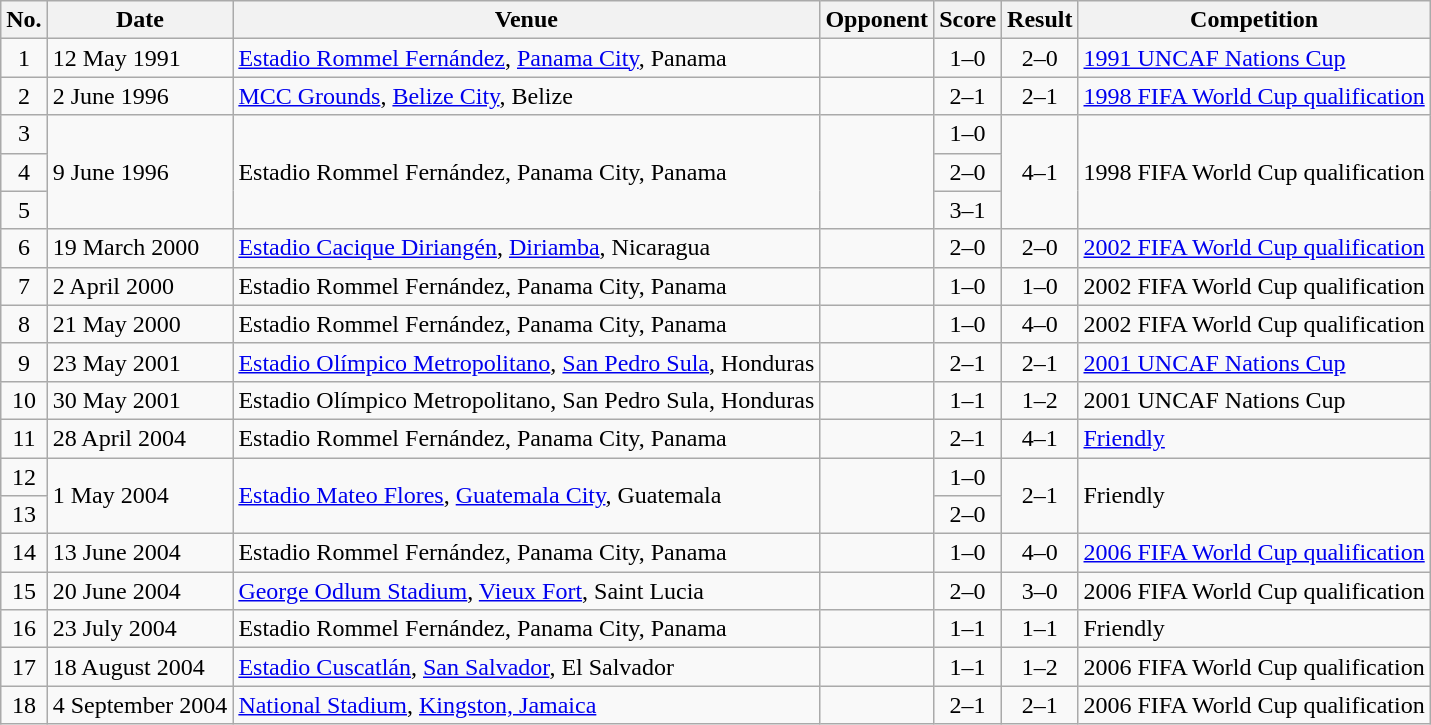<table class="wikitable sortable">
<tr>
<th scope="col">No.</th>
<th scope="col">Date</th>
<th scope="col">Venue</th>
<th scope="col">Opponent</th>
<th scope="col">Score</th>
<th scope="col">Result</th>
<th scope="col">Competition</th>
</tr>
<tr>
<td align="center">1</td>
<td>12 May 1991</td>
<td><a href='#'>Estadio Rommel Fernández</a>, <a href='#'>Panama City</a>, Panama</td>
<td></td>
<td align="center">1–0</td>
<td align="center">2–0</td>
<td><a href='#'>1991 UNCAF Nations Cup</a></td>
</tr>
<tr>
<td align="center">2</td>
<td>2 June 1996</td>
<td><a href='#'>MCC Grounds</a>, <a href='#'>Belize City</a>, Belize</td>
<td></td>
<td align="center">2–1</td>
<td align="center">2–1</td>
<td><a href='#'>1998 FIFA World Cup qualification</a></td>
</tr>
<tr>
<td align="center">3</td>
<td rowspan="3">9 June 1996</td>
<td rowspan="3">Estadio Rommel Fernández, Panama City, Panama</td>
<td rowspan="3"></td>
<td align="center">1–0</td>
<td rowspan="3" style="text-align:center">4–1</td>
<td rowspan="3">1998 FIFA World Cup qualification</td>
</tr>
<tr>
<td align="center">4</td>
<td align="center">2–0</td>
</tr>
<tr>
<td align="center">5</td>
<td align="center">3–1</td>
</tr>
<tr>
<td align="center">6</td>
<td>19 March 2000</td>
<td><a href='#'>Estadio Cacique Diriangén</a>, <a href='#'>Diriamba</a>, Nicaragua</td>
<td></td>
<td align="center">2–0</td>
<td align="center">2–0</td>
<td><a href='#'>2002 FIFA World Cup qualification</a></td>
</tr>
<tr>
<td align="center">7</td>
<td>2 April 2000</td>
<td>Estadio Rommel Fernández, Panama City, Panama</td>
<td></td>
<td align="center">1–0</td>
<td align="center">1–0</td>
<td>2002 FIFA World Cup qualification</td>
</tr>
<tr>
<td align="center">8</td>
<td>21 May 2000</td>
<td>Estadio Rommel Fernández, Panama City, Panama</td>
<td></td>
<td align="center">1–0</td>
<td align="center">4–0</td>
<td>2002 FIFA World Cup qualification</td>
</tr>
<tr>
<td align="center">9</td>
<td>23 May 2001</td>
<td><a href='#'>Estadio Olímpico Metropolitano</a>, <a href='#'>San Pedro Sula</a>, Honduras</td>
<td></td>
<td align="center">2–1</td>
<td align="center">2–1</td>
<td><a href='#'>2001 UNCAF Nations Cup</a></td>
</tr>
<tr>
<td align="center">10</td>
<td>30 May 2001</td>
<td>Estadio Olímpico Metropolitano, San Pedro Sula, Honduras</td>
<td></td>
<td align="center">1–1</td>
<td align="center">1–2</td>
<td>2001 UNCAF Nations Cup</td>
</tr>
<tr>
<td align="center">11</td>
<td>28 April 2004</td>
<td>Estadio Rommel Fernández, Panama City, Panama</td>
<td></td>
<td align="center">2–1</td>
<td align="center">4–1</td>
<td><a href='#'>Friendly</a></td>
</tr>
<tr>
<td align="center">12</td>
<td rowspan="2">1 May 2004</td>
<td rowspan="2"><a href='#'>Estadio Mateo Flores</a>, <a href='#'>Guatemala City</a>, Guatemala</td>
<td rowspan="2"></td>
<td align="center">1–0</td>
<td rowspan="2" style="text-align:center">2–1</td>
<td rowspan="2">Friendly</td>
</tr>
<tr>
<td align="center">13</td>
<td align="center">2–0</td>
</tr>
<tr>
<td align="center">14</td>
<td>13 June 2004</td>
<td>Estadio Rommel Fernández, Panama City, Panama</td>
<td></td>
<td align="center">1–0</td>
<td align="center">4–0</td>
<td><a href='#'>2006 FIFA World Cup qualification</a></td>
</tr>
<tr>
<td align="center">15</td>
<td>20 June 2004</td>
<td><a href='#'>George Odlum Stadium</a>, <a href='#'>Vieux Fort</a>, Saint Lucia</td>
<td></td>
<td align="center">2–0</td>
<td align="center">3–0</td>
<td>2006 FIFA World Cup qualification</td>
</tr>
<tr>
<td align="center">16</td>
<td>23 July 2004</td>
<td>Estadio Rommel Fernández, Panama City, Panama</td>
<td></td>
<td align="center">1–1</td>
<td align="center">1–1</td>
<td>Friendly</td>
</tr>
<tr>
<td align="center">17</td>
<td>18 August 2004</td>
<td><a href='#'>Estadio Cuscatlán</a>, <a href='#'>San Salvador</a>, El Salvador</td>
<td></td>
<td align="center">1–1</td>
<td align="center">1–2</td>
<td>2006 FIFA World Cup qualification</td>
</tr>
<tr>
<td align="center">18</td>
<td>4 September 2004</td>
<td><a href='#'>National Stadium</a>, <a href='#'>Kingston, Jamaica</a></td>
<td></td>
<td align="center">2–1</td>
<td align="center">2–1</td>
<td>2006 FIFA World Cup qualification</td>
</tr>
</table>
